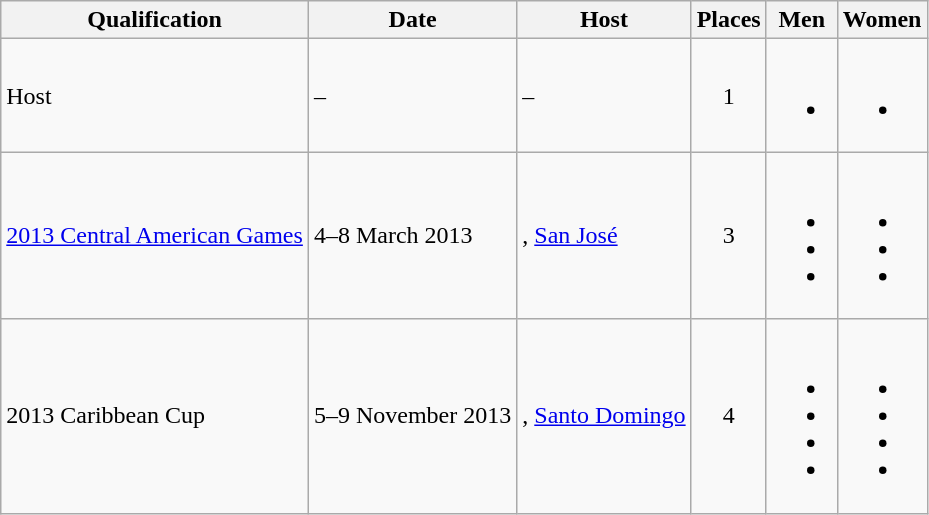<table class="wikitable">
<tr>
<th>Qualification</th>
<th>Date</th>
<th>Host</th>
<th>Places</th>
<th>Men</th>
<th>Women</th>
</tr>
<tr>
<td>Host</td>
<td>–</td>
<td>–</td>
<td align=center>1</td>
<td><br><ul><li></li></ul></td>
<td><br><ul><li></li></ul></td>
</tr>
<tr>
<td><a href='#'>2013 Central American Games</a></td>
<td>4–8 March 2013</td>
<td>, <a href='#'>San José</a></td>
<td align=center>3</td>
<td><br><ul><li></li><li></li><li></li></ul></td>
<td><br><ul><li></li><li></li><li></li></ul></td>
</tr>
<tr>
<td>2013 Caribbean Cup</td>
<td>5–9 November 2013</td>
<td>, <a href='#'>Santo Domingo</a></td>
<td align=center>4</td>
<td><br><ul><li></li><li></li><li></li><li></li></ul></td>
<td><br><ul><li></li><li></li><li></li><li></li></ul></td>
</tr>
</table>
